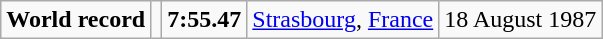<table class="wikitable sortable" style="text-align:left">
<tr>
<td><strong>World record</strong></td>
<td></td>
<td><strong>7:55.47</strong></td>
<td><a href='#'>Strasbourg</a>, <a href='#'>France</a></td>
<td>18 August 1987</td>
</tr>
</table>
